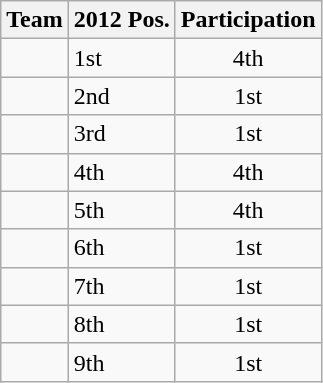<table class="wikitable">
<tr>
<th>Team</th>
<th>2012 Pos.</th>
<th>Participation</th>
</tr>
<tr>
<td></td>
<td>1st</td>
<td align=center>4th</td>
</tr>
<tr>
<td></td>
<td>2nd</td>
<td align=center>1st</td>
</tr>
<tr>
<td></td>
<td>3rd</td>
<td align=center>1st</td>
</tr>
<tr>
<td></td>
<td>4th</td>
<td align=center>4th</td>
</tr>
<tr>
<td></td>
<td>5th</td>
<td align=center>4th</td>
</tr>
<tr>
<td></td>
<td>6th</td>
<td align=center>1st</td>
</tr>
<tr>
<td></td>
<td>7th</td>
<td align=center>1st</td>
</tr>
<tr>
<td></td>
<td>8th</td>
<td align=center>1st</td>
</tr>
<tr>
<td></td>
<td>9th</td>
<td align=center>1st</td>
</tr>
</table>
